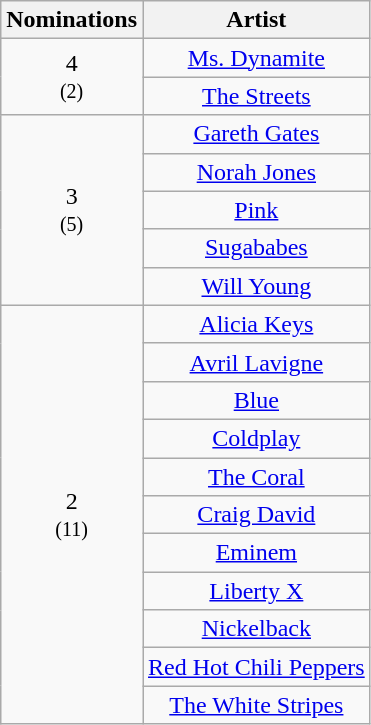<table class="wikitable" rowspan="2" style="text-align:center;">
<tr>
<th scope="col" style="width:55px;">Nominations</th>
<th scope="col" style="text-align:center;">Artist</th>
</tr>
<tr>
<td rowspan="2">4<br><small>(2)</small></td>
<td><a href='#'>Ms. Dynamite</a></td>
</tr>
<tr>
<td><a href='#'>The Streets</a></td>
</tr>
<tr>
<td rowspan="5">3<br><small>(5)</small></td>
<td><a href='#'>Gareth Gates</a></td>
</tr>
<tr>
<td><a href='#'>Norah Jones</a></td>
</tr>
<tr>
<td><a href='#'>Pink</a></td>
</tr>
<tr>
<td><a href='#'>Sugababes</a></td>
</tr>
<tr>
<td><a href='#'>Will Young</a></td>
</tr>
<tr>
<td rowspan="11">2<br><small>(11)</small></td>
<td><a href='#'>Alicia Keys</a></td>
</tr>
<tr>
<td><a href='#'>Avril Lavigne</a></td>
</tr>
<tr>
<td><a href='#'>Blue</a></td>
</tr>
<tr>
<td><a href='#'>Coldplay</a></td>
</tr>
<tr>
<td><a href='#'>The Coral</a></td>
</tr>
<tr>
<td><a href='#'>Craig David</a></td>
</tr>
<tr>
<td><a href='#'>Eminem</a></td>
</tr>
<tr>
<td><a href='#'>Liberty X</a></td>
</tr>
<tr>
<td><a href='#'>Nickelback</a></td>
</tr>
<tr>
<td><a href='#'>Red Hot Chili Peppers</a></td>
</tr>
<tr>
<td><a href='#'>The White Stripes</a></td>
</tr>
</table>
